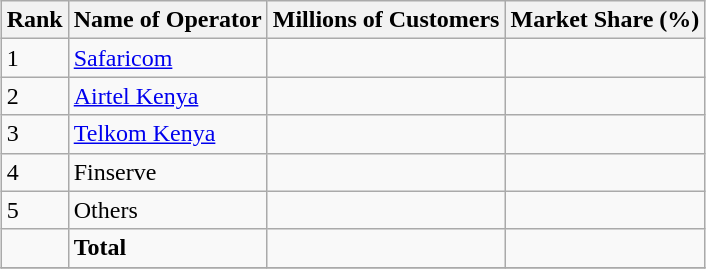<table class="wikitable sortable" style="margin: 0.5em auto">
<tr>
<th>Rank</th>
<th>Name of Operator</th>
<th>Millions of Customers</th>
<th>Market Share (%)</th>
</tr>
<tr>
<td>1</td>
<td><a href='#'>Safaricom</a></td>
<td></td>
<td></td>
</tr>
<tr>
<td>2</td>
<td><a href='#'>Airtel Kenya</a></td>
<td></td>
<td></td>
</tr>
<tr>
<td>3</td>
<td><a href='#'>Telkom Kenya</a></td>
<td></td>
<td></td>
</tr>
<tr>
<td>4</td>
<td>Finserve</td>
<td></td>
<td></td>
</tr>
<tr>
<td>5</td>
<td>Others</td>
<td></td>
<td></td>
</tr>
<tr>
<td></td>
<td><strong>Total</strong></td>
<td></td>
<td></td>
</tr>
<tr>
</tr>
</table>
